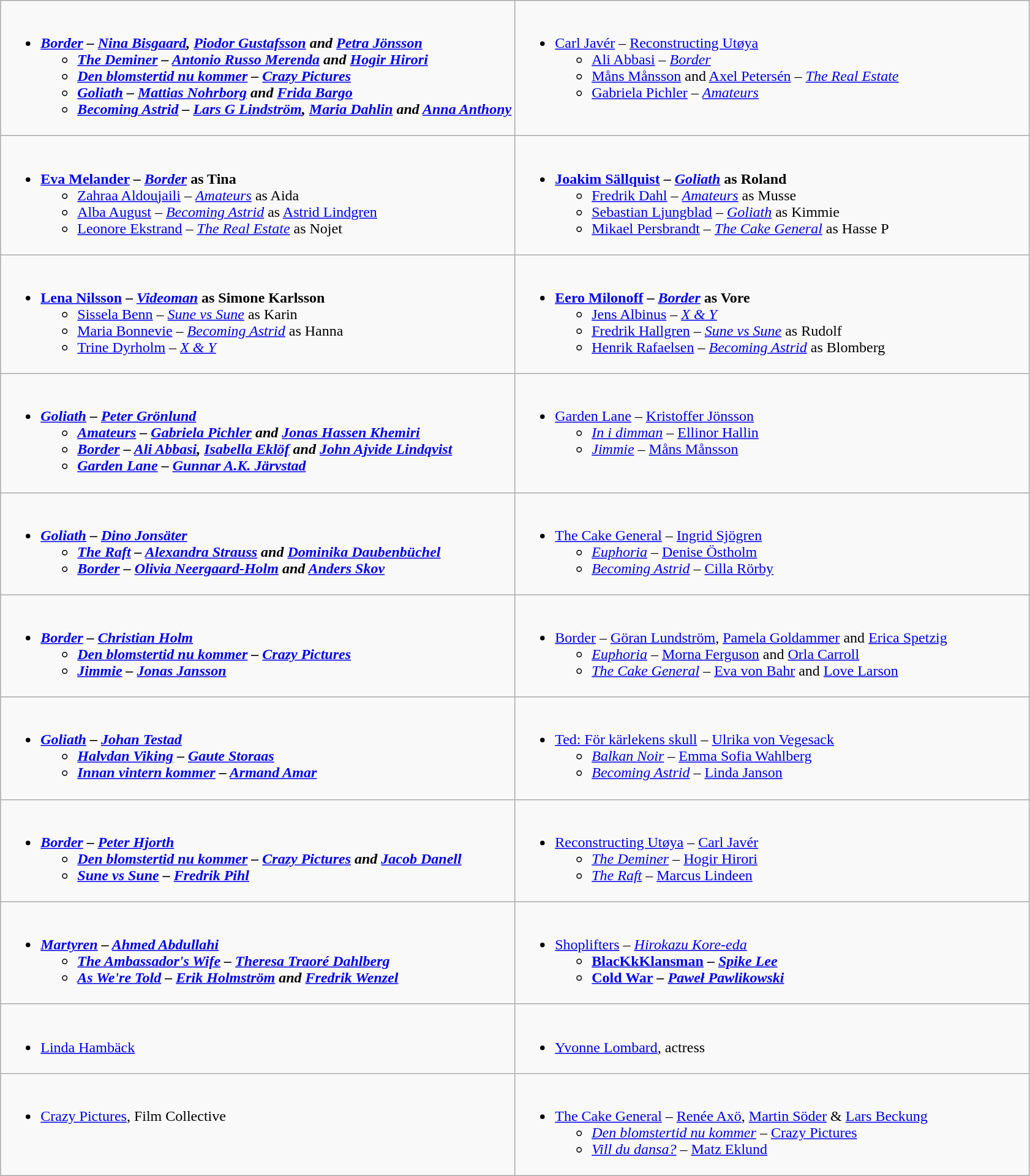<table class=wikitable>
<tr>
<td style="vertical-align:top; width:50%;"><br><ul><li><strong><em><a href='#'>Border</a><em> – <a href='#'>Nina Bisgaard</a>, <a href='#'>Piodor Gustafsson</a> and <a href='#'>Petra Jönsson</a><strong><ul><li></em><a href='#'>The Deminer</a><em> – <a href='#'>Antonio Russo Merenda</a> and <a href='#'>Hogir Hirori</a></li><li></em><a href='#'>Den blomstertid nu kommer</a><em> – <a href='#'>Crazy Pictures</a></li><li></em><a href='#'>Goliath</a><em> – <a href='#'>Mattias Nohrborg</a> and <a href='#'>Frida Bargo</a></li><li></em><a href='#'>Becoming Astrid</a><em> – <a href='#'>Lars G Lindström</a>, <a href='#'>Maria Dahlin</a> and <a href='#'>Anna Anthony</a></li></ul></li></ul></td>
<td style="vertical-align:top; width:50%;"><br><ul><li></strong><a href='#'>Carl Javér</a> – </em><a href='#'>Reconstructing Utøya</a></em></strong><ul><li><a href='#'>Ali Abbasi</a> – <em><a href='#'>Border</a></em></li><li><a href='#'>Måns Månsson</a> and <a href='#'>Axel Petersén</a> – <em><a href='#'>The Real Estate</a></em></li><li><a href='#'>Gabriela Pichler</a> – <em><a href='#'>Amateurs</a></em></li></ul></li></ul></td>
</tr>
<tr>
<td style="vertical-align:top; width:50%;"><br><ul><li><strong><a href='#'>Eva Melander</a> – <em><a href='#'>Border</a></em> as Tina</strong><ul><li><a href='#'>Zahraa Aldoujaili</a> – <em><a href='#'>Amateurs</a></em> as Aida</li><li><a href='#'>Alba August</a> – <em><a href='#'>Becoming Astrid</a></em> as <a href='#'>Astrid Lindgren</a></li><li><a href='#'>Leonore Ekstrand</a> – <em><a href='#'>The Real Estate</a></em> as Nojet</li></ul></li></ul></td>
<td style="vertical-align:top; width:50%;"><br><ul><li><strong><a href='#'>Joakim Sällquist</a> – <em><a href='#'>Goliath</a></em> as Roland</strong><ul><li><a href='#'>Fredrik Dahl</a> – <em><a href='#'>Amateurs</a></em> as Musse</li><li><a href='#'>Sebastian Ljungblad</a> – <em><a href='#'>Goliath</a></em> as Kimmie</li><li><a href='#'>Mikael Persbrandt</a> – <em><a href='#'>The Cake General</a></em> as Hasse P</li></ul></li></ul></td>
</tr>
<tr>
<td style="vertical-align:top; width:50%;"><br><ul><li><strong><a href='#'>Lena Nilsson</a> – <em><a href='#'>Videoman</a></em> as Simone Karlsson</strong><ul><li><a href='#'>Sissela Benn</a> – <em><a href='#'>Sune vs Sune</a></em> as Karin</li><li><a href='#'>Maria Bonnevie</a> – <em><a href='#'>Becoming Astrid</a></em> as Hanna</li><li><a href='#'>Trine Dyrholm</a> – <em><a href='#'>X & Y</a></em></li></ul></li></ul></td>
<td valign="top" style="width:50%"><br><ul><li><strong><a href='#'>Eero Milonoff</a> – <em><a href='#'>Border</a></em> as Vore</strong><ul><li><a href='#'>Jens Albinus</a> – <em><a href='#'>X & Y</a></em></li><li><a href='#'>Fredrik Hallgren</a> – <em><a href='#'>Sune vs Sune</a></em> as Rudolf</li><li><a href='#'>Henrik Rafaelsen</a> – <em><a href='#'>Becoming Astrid</a></em> as Blomberg</li></ul></li></ul></td>
</tr>
<tr>
<td style="vertical-align:top; width:50%;"><br><ul><li><strong><em><a href='#'>Goliath</a><em> – <a href='#'>Peter Grönlund</a><strong><ul><li></em><a href='#'>Amateurs</a><em> – <a href='#'>Gabriela Pichler</a> and <a href='#'>Jonas Hassen Khemiri</a></li><li></em><a href='#'>Border</a><em> – <a href='#'>Ali Abbasi</a>, <a href='#'>Isabella Eklöf</a> and <a href='#'>John Ajvide Lindqvist</a></li><li></em><a href='#'>Garden Lane</a><em> – <a href='#'>Gunnar A.K. Järvstad</a></li></ul></li></ul></td>
<td style="vertical-align:top; width:50%;"><br><ul><li></em></strong><a href='#'>Garden Lane</a></em> – <a href='#'>Kristoffer Jönsson</a></strong><ul><li><em><a href='#'>In i dimman</a></em> – <a href='#'>Ellinor Hallin</a></li><li><em><a href='#'>Jimmie</a></em> – <a href='#'>Måns Månsson</a></li></ul></li></ul></td>
</tr>
<tr>
<td style="vertical-align:top; width:50%;"><br><ul><li><strong><em><a href='#'>Goliath</a><em> – <a href='#'>Dino Jonsäter</a><strong><ul><li></em><a href='#'>The Raft</a><em> – <a href='#'>Alexandra Strauss</a> and <a href='#'>Dominika Daubenbüchel</a></li><li></em><a href='#'>Border</a><em> – <a href='#'>Olivia Neergaard-Holm</a> and <a href='#'>Anders Skov</a></li></ul></li></ul></td>
<td style="vertical-align:top; width:50%;"><br><ul><li></em></strong><a href='#'>The Cake General</a></em> – <a href='#'>Ingrid Sjögren</a></strong><ul><li><em><a href='#'>Euphoria</a></em> – <a href='#'>Denise Östholm</a></li><li><em><a href='#'>Becoming Astrid</a></em> – <a href='#'>Cilla Rörby</a></li></ul></li></ul></td>
</tr>
<tr>
<td style="vertical-align:top; width:50%;"><br><ul><li><strong><em><a href='#'>Border</a><em> – <a href='#'>Christian Holm</a><strong><ul><li></em><a href='#'>Den blomstertid nu kommer</a><em> – <a href='#'>Crazy Pictures</a></li><li></em><a href='#'>Jimmie</a><em> – <a href='#'>Jonas Jansson</a></li></ul></li></ul></td>
<td style="vertical-align:top; width:50%;"><br><ul><li></em></strong><a href='#'>Border</a></em> – <a href='#'>Göran Lundström</a>, <a href='#'>Pamela Goldammer</a> and <a href='#'>Erica Spetzig</a></strong><ul><li><em><a href='#'>Euphoria</a></em> – <a href='#'>Morna Ferguson</a> and <a href='#'>Orla Carroll</a></li><li><em><a href='#'>The Cake General</a></em> – <a href='#'>Eva von Bahr</a> and <a href='#'>Love Larson</a></li></ul></li></ul></td>
</tr>
<tr>
<td style="vertical-align:top; width:50%;"><br><ul><li><strong><em><a href='#'>Goliath</a><em> – <a href='#'>Johan Testad</a><strong><ul><li></em><a href='#'>Halvdan Viking</a><em> – <a href='#'>Gaute Storaas</a></li><li></em><a href='#'>Innan vintern kommer</a><em> – <a href='#'>Armand Amar</a></li></ul></li></ul></td>
<td style="vertical-align:top; width:50%;"><br><ul><li></em></strong><a href='#'>Ted: För kärlekens skull</a></em> – <a href='#'>Ulrika von Vegesack</a></strong><ul><li><em><a href='#'>Balkan Noir</a></em> – <a href='#'>Emma Sofia Wahlberg</a></li><li><em><a href='#'>Becoming Astrid</a></em> – <a href='#'>Linda Janson</a></li></ul></li></ul></td>
</tr>
<tr>
<td style="vertical-align:top; width:50%;"><br><ul><li><strong><em><a href='#'>Border</a><em> – <a href='#'>Peter Hjorth</a><strong><ul><li></em><a href='#'>Den blomstertid nu kommer</a><em> – <a href='#'>Crazy Pictures</a> and <a href='#'>Jacob Danell</a></li><li></em><a href='#'>Sune vs Sune</a><em> – <a href='#'>Fredrik Pihl</a></li></ul></li></ul></td>
<td style="vertical-align:top; width:50%;"><br><ul><li></em></strong><a href='#'>Reconstructing Utøya</a></em> – <a href='#'>Carl Javér</a></strong><ul><li><em><a href='#'>The Deminer</a></em> – <a href='#'>Hogir Hirori</a></li><li><em><a href='#'>The Raft</a></em> – <a href='#'>Marcus Lindeen</a></li></ul></li></ul></td>
</tr>
<tr>
<td style="vertical-align:top; width:50%;"><br><ul><li><strong><em><a href='#'>Martyren</a><em> – <a href='#'>Ahmed Abdullahi</a><strong><ul><li></em><a href='#'>The Ambassador's Wife</a><em> – <a href='#'>Theresa Traoré Dahlberg</a></li><li></em><a href='#'>As We're Told</a><em> – <a href='#'>Erik Holmström</a> and <a href='#'>Fredrik Wenzel</a></li></ul></li></ul></td>
<td style="vertical-align:top; width:50%;"><br><ul><li></strong> </em><a href='#'>Shoplifters</a><em> – <a href='#'>Hirokazu Kore-eda</a><strong><ul><li> </em><a href='#'>BlacKkKlansman</a><em> – <a href='#'>Spike Lee</a></li><li> </em><a href='#'>Cold War</a><em> – <a href='#'>Paweł Pawlikowski</a></li></ul></li></ul></td>
</tr>
<tr>
<td valign="top" width="50%"><br><ul><li></strong><a href='#'>Linda Hambäck</a><strong></li></ul></td>
<td valign="top" width="50%"><br><ul><li></strong><a href='#'>Yvonne Lombard</a>, actress<strong></li></ul></td>
</tr>
<tr>
<td valign="top" width="50%"><br><ul><li></strong><a href='#'>Crazy Pictures</a>, Film Collective<strong></li></ul></td>
<td valign="top" width="50%"><br><ul><li></em></strong><a href='#'>The Cake General</a></em> – <a href='#'>Renée Axö</a>, <a href='#'>Martin Söder</a> & <a href='#'>Lars Beckung</a></strong><ul><li><em><a href='#'>Den blomstertid nu kommer</a></em> – <a href='#'>Crazy Pictures</a></li><li><em><a href='#'>Vill du dansa?</a></em> – <a href='#'>Matz Eklund</a></li></ul></li></ul></td>
</tr>
</table>
